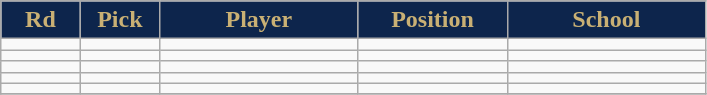<table class="wikitable sortable">
<tr>
<th style="background:#0d254c;color:#c9b074;"  width="8%">Rd</th>
<th style="background:#0d254c;color:#c9b074;"  width="8%">Pick</th>
<th style="background:#0d254c;color:#c9b074;"  width="20%">Player</th>
<th style="background:#0d254c;color:#c9b074;"  width="15%">Position</th>
<th style="background:#0d254c;color:#c9b074;"  width="20%">School</th>
</tr>
<tr align="center">
<td align=center></td>
<td></td>
<td></td>
<td></td>
<td></td>
</tr>
<tr align="center">
<td align=center></td>
<td></td>
<td></td>
<td></td>
<td></td>
</tr>
<tr align="center">
<td align=center></td>
<td></td>
<td></td>
<td></td>
<td></td>
</tr>
<tr align="center">
<td align=center></td>
<td></td>
<td></td>
<td></td>
<td></td>
</tr>
<tr align="center">
<td align=center></td>
<td></td>
<td></td>
<td></td>
<td></td>
</tr>
<tr>
</tr>
</table>
